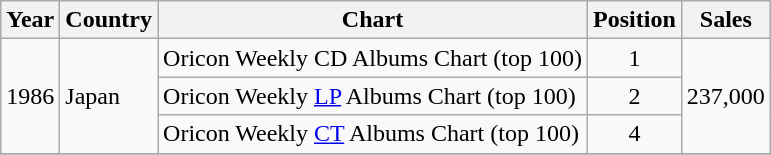<table class="wikitable">
<tr>
<th>Year</th>
<th>Country</th>
<th>Chart</th>
<th>Position</th>
<th>Sales</th>
</tr>
<tr>
<td rowspan=3>1986</td>
<td rowspan=3>Japan</td>
<td>Oricon Weekly CD Albums Chart (top 100)</td>
<td align="center">1</td>
<td rowspan=3>237,000</td>
</tr>
<tr>
<td>Oricon Weekly <a href='#'>LP</a> Albums Chart (top 100)</td>
<td align="center">2</td>
</tr>
<tr>
<td>Oricon Weekly <a href='#'>CT</a> Albums Chart (top 100)</td>
<td align="center">4</td>
</tr>
<tr>
</tr>
</table>
